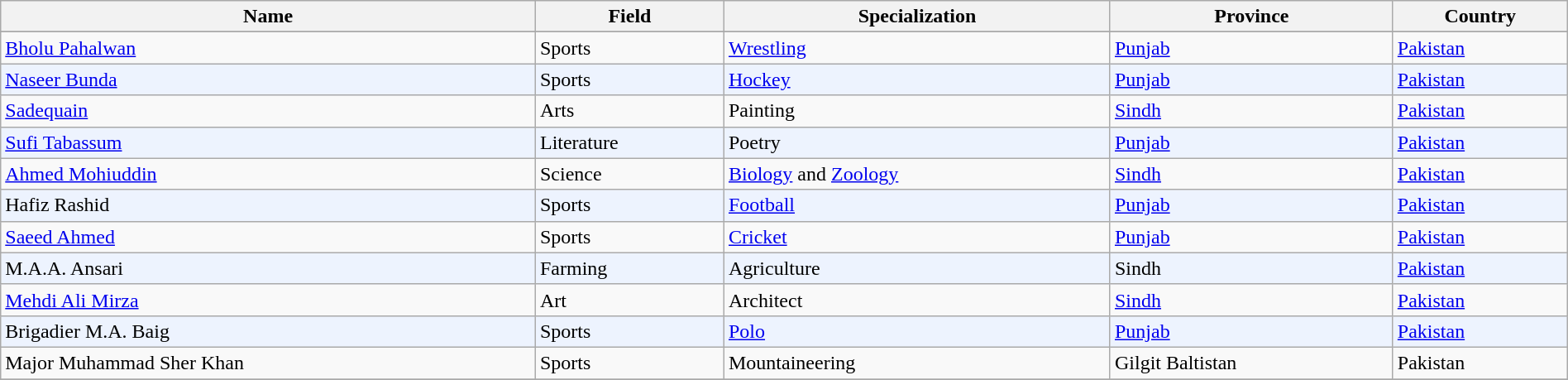<table class="wikitable sortable" width="100%">
<tr>
<th>Name</th>
<th>Field</th>
<th>Specialization</th>
<th>Province</th>
<th>Country</th>
</tr>
<tr bgcolor=#edf3fe>
</tr>
<tr>
<td><a href='#'>Bholu Pahalwan</a></td>
<td>Sports</td>
<td><a href='#'>Wrestling</a></td>
<td><a href='#'>Punjab</a></td>
<td><a href='#'>Pakistan</a></td>
</tr>
<tr bgcolor=#edf3fe>
<td><a href='#'>Naseer Bunda</a></td>
<td>Sports</td>
<td><a href='#'>Hockey</a></td>
<td><a href='#'>Punjab</a></td>
<td><a href='#'>Pakistan</a></td>
</tr>
<tr>
<td><a href='#'>Sadequain</a></td>
<td>Arts</td>
<td>Painting</td>
<td><a href='#'>Sindh</a></td>
<td><a href='#'>Pakistan</a></td>
</tr>
<tr bgcolor=#edf3fe>
<td><a href='#'>Sufi Tabassum</a></td>
<td>Literature</td>
<td>Poetry</td>
<td><a href='#'>Punjab</a></td>
<td><a href='#'>Pakistan</a></td>
</tr>
<tr>
<td><a href='#'>Ahmed Mohiuddin</a></td>
<td>Science</td>
<td><a href='#'>Biology</a> and <a href='#'>Zoology</a></td>
<td><a href='#'>Sindh</a></td>
<td><a href='#'>Pakistan</a></td>
</tr>
<tr bgcolor=#edf3fe>
<td>Hafiz Rashid</td>
<td>Sports</td>
<td><a href='#'>Football</a></td>
<td><a href='#'>Punjab</a></td>
<td><a href='#'>Pakistan</a></td>
</tr>
<tr>
<td><a href='#'>Saeed Ahmed</a></td>
<td>Sports</td>
<td><a href='#'>Cricket</a></td>
<td><a href='#'>Punjab</a></td>
<td><a href='#'>Pakistan</a></td>
</tr>
<tr bgcolor=#edf3fe>
<td>M.A.A. Ansari</td>
<td>Farming</td>
<td>Agriculture</td>
<td>Sindh</td>
<td><a href='#'>Pakistan</a></td>
</tr>
<tr>
<td><a href='#'>Mehdi Ali Mirza</a></td>
<td>Art</td>
<td>Architect</td>
<td><a href='#'>Sindh</a></td>
<td><a href='#'>Pakistan</a></td>
</tr>
<tr bgcolor=#edf3fe>
<td>Brigadier M.A. Baig</td>
<td>Sports</td>
<td><a href='#'>Polo</a></td>
<td><a href='#'>Punjab</a></td>
<td><a href='#'>Pakistan</a></td>
</tr>
<tr>
<td>Major Muhammad Sher Khan</td>
<td>Sports</td>
<td>Mountaineering</td>
<td>Gilgit Baltistan</td>
<td>Pakistan</td>
</tr>
<tr>
</tr>
</table>
